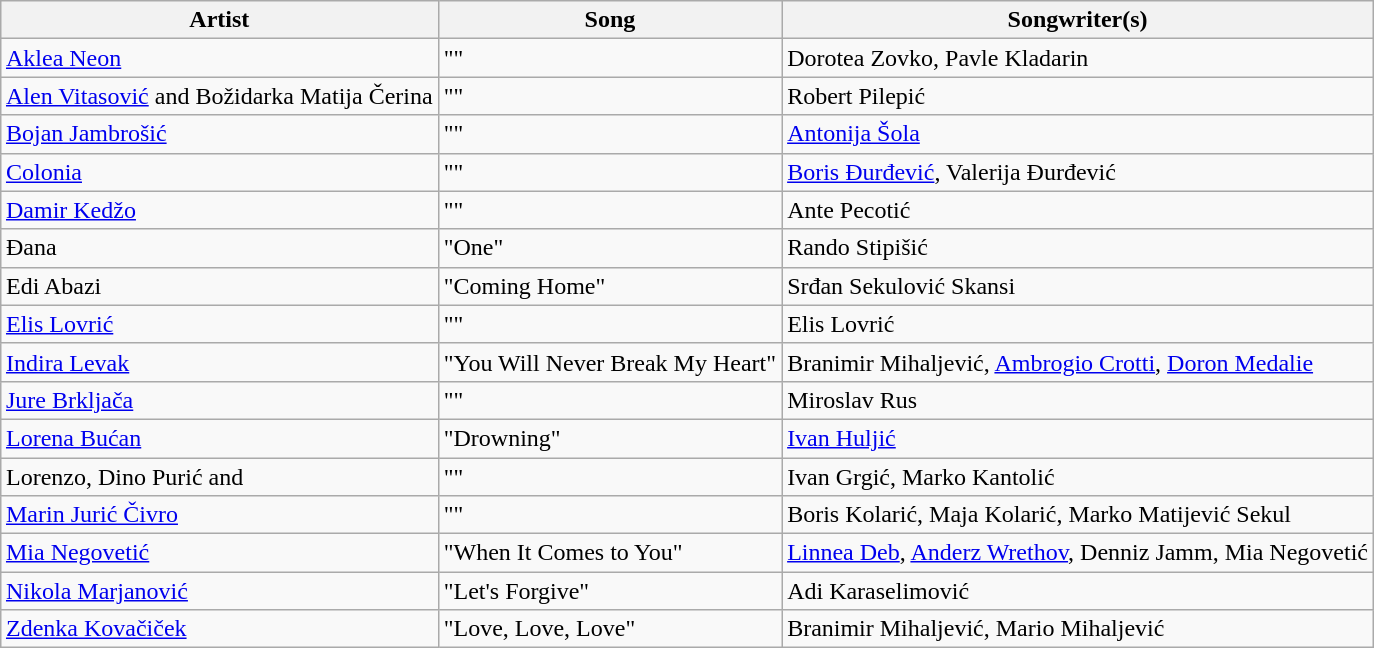<table class="sortable wikitable" style="margin: 1em auto 1em auto;">
<tr>
<th>Artist</th>
<th>Song</th>
<th>Songwriter(s)</th>
</tr>
<tr>
<td><a href='#'>Aklea Neon</a></td>
<td>""</td>
<td>Dorotea Zovko, Pavle Kladarin</td>
</tr>
<tr>
<td><a href='#'>Alen Vitasović</a> and Božidarka Matija Čerina</td>
<td>""</td>
<td>Robert Pilepić</td>
</tr>
<tr>
<td><a href='#'>Bojan Jambrošić</a></td>
<td>""</td>
<td><a href='#'>Antonija Šola</a></td>
</tr>
<tr>
<td><a href='#'>Colonia</a></td>
<td>""</td>
<td><a href='#'>Boris Đurđević</a>, Valerija Đurđević</td>
</tr>
<tr>
<td><a href='#'>Damir Kedžo</a></td>
<td>""</td>
<td>Ante Pecotić</td>
</tr>
<tr>
<td>Đana</td>
<td>"One"</td>
<td>Rando Stipišić</td>
</tr>
<tr>
<td>Edi Abazi</td>
<td>"Coming Home"</td>
<td>Srđan Sekulović Skansi</td>
</tr>
<tr>
<td><a href='#'>Elis Lovrić</a></td>
<td>""</td>
<td>Elis Lovrić</td>
</tr>
<tr>
<td><a href='#'>Indira Levak</a></td>
<td>"You Will Never Break My Heart"</td>
<td>Branimir Mihaljević, <a href='#'>Ambrogio Crotti</a>, <a href='#'>Doron Medalie</a></td>
</tr>
<tr>
<td><a href='#'>Jure Brkljača</a></td>
<td>""</td>
<td>Miroslav Rus</td>
</tr>
<tr>
<td><a href='#'>Lorena Bućan</a></td>
<td>"Drowning"</td>
<td><a href='#'>Ivan Huljić</a></td>
</tr>
<tr>
<td>Lorenzo, Dino Purić and </td>
<td>""</td>
<td>Ivan Grgić, Marko Kantolić</td>
</tr>
<tr>
<td><a href='#'>Marin Jurić Čivro</a></td>
<td>""</td>
<td>Boris Kolarić, Maja Kolarić, Marko Matijević Sekul</td>
</tr>
<tr>
<td><a href='#'>Mia Negovetić</a></td>
<td>"When It Comes to You"</td>
<td><a href='#'>Linnea Deb</a>, <a href='#'>Anderz Wrethov</a>, Denniz Jamm, Mia Negovetić</td>
</tr>
<tr>
<td><a href='#'>Nikola Marjanović</a></td>
<td>"Let's Forgive"</td>
<td>Adi Karaselimović</td>
</tr>
<tr>
<td><a href='#'>Zdenka Kovačiček</a></td>
<td>"Love, Love, Love"</td>
<td>Branimir Mihaljević, Mario Mihaljević</td>
</tr>
</table>
